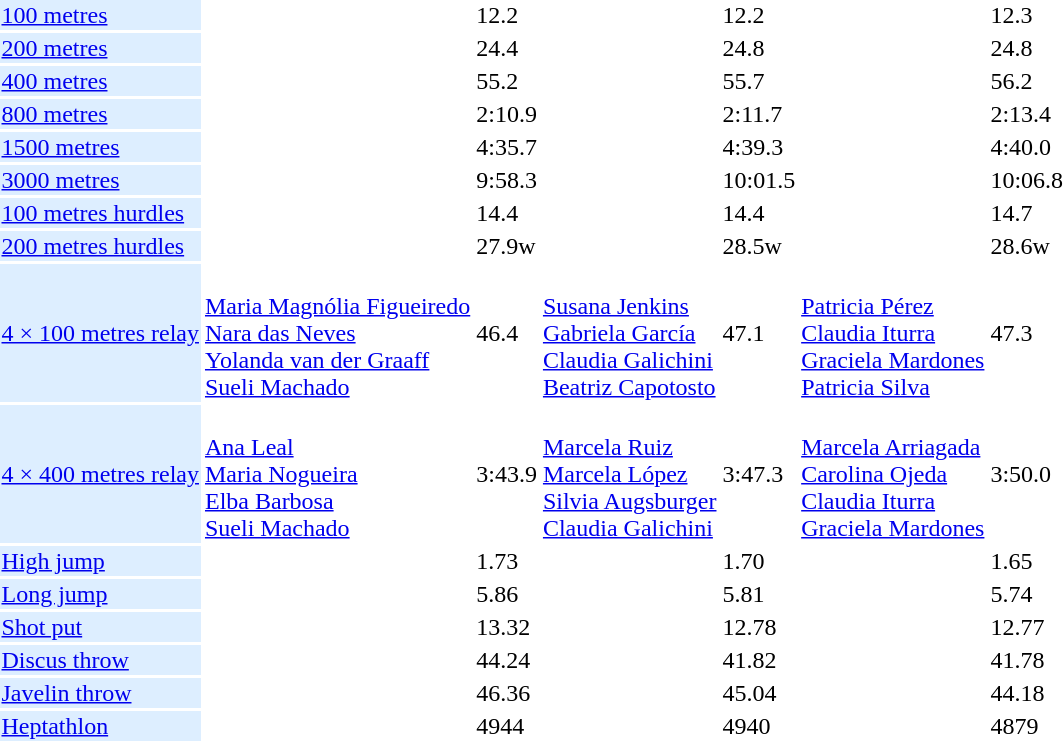<table>
<tr>
<td bgcolor = DDEEFF><a href='#'>100 metres</a></td>
<td></td>
<td>12.2</td>
<td></td>
<td>12.2</td>
<td></td>
<td>12.3</td>
</tr>
<tr>
<td bgcolor = DDEEFF><a href='#'>200 metres</a></td>
<td></td>
<td>24.4</td>
<td></td>
<td>24.8</td>
<td></td>
<td>24.8</td>
</tr>
<tr>
<td bgcolor = DDEEFF><a href='#'>400 metres</a></td>
<td></td>
<td>55.2</td>
<td></td>
<td>55.7</td>
<td></td>
<td>56.2</td>
</tr>
<tr>
<td bgcolor = DDEEFF><a href='#'>800 metres</a></td>
<td></td>
<td>2:10.9</td>
<td></td>
<td>2:11.7</td>
<td></td>
<td>2:13.4</td>
</tr>
<tr>
<td bgcolor = DDEEFF><a href='#'>1500 metres</a></td>
<td></td>
<td>4:35.7</td>
<td></td>
<td>4:39.3</td>
<td></td>
<td>4:40.0</td>
</tr>
<tr>
<td bgcolor = DDEEFF><a href='#'>3000 metres</a></td>
<td></td>
<td>9:58.3</td>
<td></td>
<td>10:01.5</td>
<td></td>
<td>10:06.8</td>
</tr>
<tr>
<td bgcolor = DDEEFF><a href='#'>100 metres hurdles</a></td>
<td></td>
<td>14.4</td>
<td></td>
<td>14.4</td>
<td></td>
<td>14.7</td>
</tr>
<tr>
<td bgcolor = DDEEFF><a href='#'>200 metres hurdles</a></td>
<td></td>
<td>27.9w</td>
<td></td>
<td>28.5w</td>
<td></td>
<td>28.6w</td>
</tr>
<tr>
<td bgcolor = DDEEFF><a href='#'>4 × 100 metres relay</a></td>
<td><br><a href='#'>Maria Magnólia Figueiredo</a><br><a href='#'>Nara das Neves</a><br><a href='#'>Yolanda van der Graaff</a><br><a href='#'>Sueli Machado</a></td>
<td>46.4</td>
<td><br><a href='#'>Susana Jenkins</a><br><a href='#'>Gabriela García</a><br><a href='#'>Claudia Galichini</a><br><a href='#'>Beatriz Capotosto</a></td>
<td>47.1</td>
<td><br><a href='#'>Patricia Pérez</a><br><a href='#'>Claudia Iturra</a><br><a href='#'>Graciela Mardones</a><br><a href='#'>Patricia Silva</a></td>
<td>47.3</td>
</tr>
<tr>
<td bgcolor = DDEEFF><a href='#'>4 × 400 metres relay</a></td>
<td><br><a href='#'>Ana Leal</a><br><a href='#'>Maria Nogueira</a><br><a href='#'>Elba Barbosa</a><br><a href='#'>Sueli Machado</a></td>
<td>3:43.9</td>
<td><br><a href='#'>Marcela Ruiz</a><br><a href='#'>Marcela López</a><br><a href='#'>Silvia Augsburger</a><br><a href='#'>Claudia Galichini</a></td>
<td>3:47.3</td>
<td><br><a href='#'>Marcela Arriagada</a><br><a href='#'>Carolina Ojeda</a><br><a href='#'>Claudia Iturra</a><br><a href='#'>Graciela Mardones</a></td>
<td>3:50.0</td>
</tr>
<tr>
<td bgcolor = DDEEFF><a href='#'>High jump</a></td>
<td></td>
<td>1.73</td>
<td></td>
<td>1.70</td>
<td></td>
<td>1.65</td>
</tr>
<tr>
<td bgcolor = DDEEFF><a href='#'>Long jump</a></td>
<td></td>
<td>5.86</td>
<td></td>
<td>5.81</td>
<td></td>
<td>5.74</td>
</tr>
<tr>
<td bgcolor = DDEEFF><a href='#'>Shot put</a></td>
<td></td>
<td>13.32</td>
<td></td>
<td>12.78</td>
<td></td>
<td>12.77</td>
</tr>
<tr>
<td bgcolor = DDEEFF><a href='#'>Discus throw</a></td>
<td></td>
<td>44.24</td>
<td></td>
<td>41.82</td>
<td></td>
<td>41.78</td>
</tr>
<tr>
<td bgcolor = DDEEFF><a href='#'>Javelin throw</a></td>
<td></td>
<td>46.36</td>
<td></td>
<td>45.04</td>
<td></td>
<td>44.18</td>
</tr>
<tr>
<td bgcolor = DDEEFF><a href='#'>Heptathlon</a></td>
<td></td>
<td>4944</td>
<td></td>
<td>4940</td>
<td></td>
<td>4879</td>
</tr>
</table>
